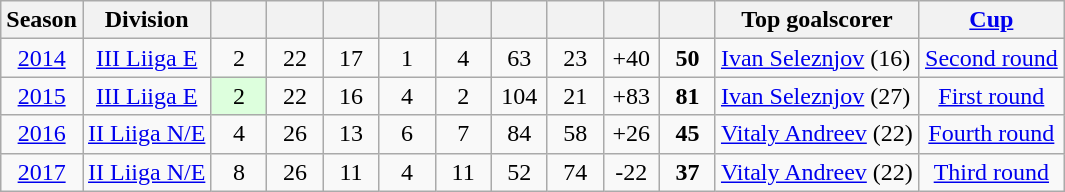<table class="wikitable collapsible">
<tr>
<th>Season</th>
<th>Division</th>
<th width=30px></th>
<th width=30px></th>
<th width=30px></th>
<th width=30px></th>
<th width=30px></th>
<th width=30px></th>
<th width=30px></th>
<th width=30px></th>
<th width=30px></th>
<th>Top goalscorer</th>
<th width=90px><a href='#'>Cup</a></th>
</tr>
<tr align=center>
<td><a href='#'>2014</a></td>
<td><a href='#'>III Liiga E</a></td>
<td>2</td>
<td>22</td>
<td>17</td>
<td>1</td>
<td>4</td>
<td>63</td>
<td>23</td>
<td>+40</td>
<td><strong>50</strong></td>
<td align=left><a href='#'>Ivan Seleznjov</a> (16)</td>
<td><a href='#'>Second round</a></td>
</tr>
<tr align=center>
<td><a href='#'>2015</a></td>
<td><a href='#'>III Liiga E</a></td>
<td bgcolor="#DDFFDD">2</td>
<td>22</td>
<td>16</td>
<td>4</td>
<td>2</td>
<td>104</td>
<td>21</td>
<td>+83</td>
<td><strong>81</strong></td>
<td align=left><a href='#'>Ivan Seleznjov</a> (27)</td>
<td><a href='#'>First round</a></td>
</tr>
<tr align=center>
<td><a href='#'>2016</a></td>
<td><a href='#'>II Liiga N/E</a></td>
<td>4</td>
<td>26</td>
<td>13</td>
<td>6</td>
<td>7</td>
<td>84</td>
<td>58</td>
<td>+26</td>
<td><strong>45</strong></td>
<td align=left><a href='#'>Vitaly Andreev</a> (22)</td>
<td><a href='#'>Fourth round</a></td>
</tr>
<tr align=center>
<td><a href='#'>2017</a></td>
<td><a href='#'>II Liiga N/E</a></td>
<td>8</td>
<td>26</td>
<td>11</td>
<td>4</td>
<td>11</td>
<td>52</td>
<td>74</td>
<td>-22</td>
<td><strong>37</strong></td>
<td align=left><a href='#'>Vitaly Andreev</a> (22)</td>
<td><a href='#'>Third round</a></td>
</tr>
</table>
